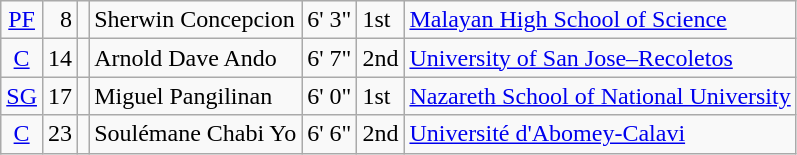<table class=wikitable>
<tr>
<td align=center><a href='#'>PF</a></td>
<td align=right>8</td>
<td></td>
<td>Sherwin Concepcion</td>
<td>6' 3"</td>
<td>1st</td>
<td><a href='#'>Malayan High School of Science</a></td>
</tr>
<tr>
<td align=center><a href='#'>C</a></td>
<td align=right>14</td>
<td></td>
<td>Arnold Dave Ando</td>
<td>6' 7"</td>
<td>2nd</td>
<td><a href='#'>University of San Jose–Recoletos</a></td>
</tr>
<tr>
<td align=center><a href='#'>SG</a></td>
<td align=right>17</td>
<td></td>
<td>Miguel Pangilinan</td>
<td>6' 0"</td>
<td>1st</td>
<td><a href='#'>Nazareth School of National University</a></td>
</tr>
<tr>
<td align=center><a href='#'>C</a></td>
<td align=right>23</td>
<td></td>
<td>Soulémane Chabi Yo</td>
<td>6' 6"</td>
<td>2nd</td>
<td><a href='#'>Université d'Abomey-Calavi</a></td>
</tr>
</table>
